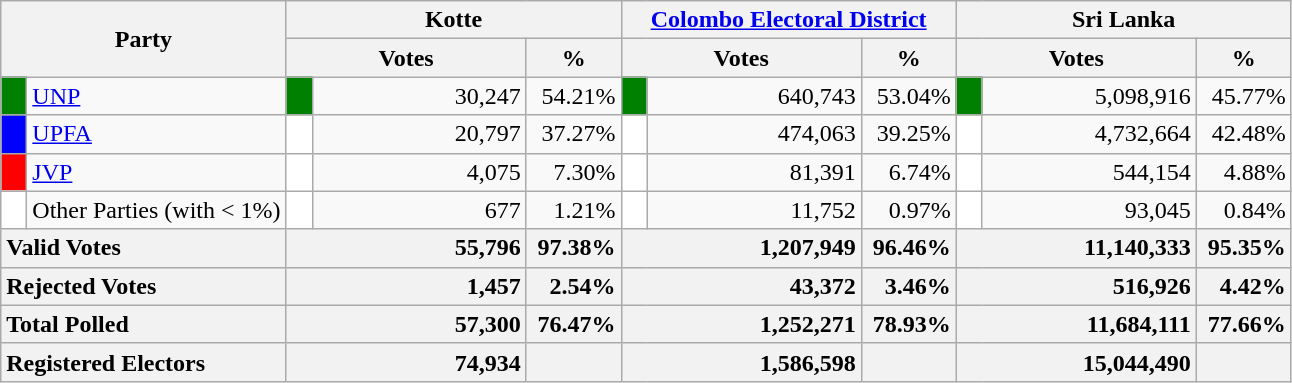<table class="wikitable">
<tr>
<th colspan="2" width="144px"rowspan="2">Party</th>
<th colspan="3" width="216px">Kotte</th>
<th colspan="3" width="216px"><a href='#'>Colombo Electoral District</a></th>
<th colspan="3" width="216px">Sri Lanka</th>
</tr>
<tr>
<th colspan="2" width="144px">Votes</th>
<th>%</th>
<th colspan="2" width="144px">Votes</th>
<th>%</th>
<th colspan="2" width="144px">Votes</th>
<th>%</th>
</tr>
<tr>
<td style="background-color:green;" width="10px"></td>
<td style="text-align:left;"><a href='#'>UNP</a></td>
<td style="background-color:green;" width="10px"></td>
<td style="text-align:right;">30,247</td>
<td style="text-align:right;">54.21%</td>
<td style="background-color:green;" width="10px"></td>
<td style="text-align:right;">640,743</td>
<td style="text-align:right;">53.04%</td>
<td style="background-color:green;" width="10px"></td>
<td style="text-align:right;">5,098,916</td>
<td style="text-align:right;">45.77%</td>
</tr>
<tr>
<td style="background-color:blue;" width="10px"></td>
<td style="text-align:left;"><a href='#'>UPFA</a></td>
<td style="background-color:white;" width="10px"></td>
<td style="text-align:right;">20,797</td>
<td style="text-align:right;">37.27%</td>
<td style="background-color:white;" width="10px"></td>
<td style="text-align:right;">474,063</td>
<td style="text-align:right;">39.25%</td>
<td style="background-color:white;" width="10px"></td>
<td style="text-align:right;">4,732,664</td>
<td style="text-align:right;">42.48%</td>
</tr>
<tr>
<td style="background-color:red;" width="10px"></td>
<td style="text-align:left;"><a href='#'>JVP</a></td>
<td style="background-color:white;" width="10px"></td>
<td style="text-align:right;">4,075</td>
<td style="text-align:right;">7.30%</td>
<td style="background-color:white;" width="10px"></td>
<td style="text-align:right;">81,391</td>
<td style="text-align:right;">6.74%</td>
<td style="background-color:white;" width="10px"></td>
<td style="text-align:right;">544,154</td>
<td style="text-align:right;">4.88%</td>
</tr>
<tr>
<td style="background-color:white;" width="10px"></td>
<td style="text-align:left;">Other Parties (with < 1%)</td>
<td style="background-color:white;" width="10px"></td>
<td style="text-align:right;">677</td>
<td style="text-align:right;">1.21%</td>
<td style="background-color:white;" width="10px"></td>
<td style="text-align:right;">11,752</td>
<td style="text-align:right;">0.97%</td>
<td style="background-color:white;" width="10px"></td>
<td style="text-align:right;">93,045</td>
<td style="text-align:right;">0.84%</td>
</tr>
<tr>
<th colspan="2" width="144px"style="text-align:left;">Valid Votes</th>
<th style="text-align:right;"colspan="2" width="144px">55,796</th>
<th style="text-align:right;">97.38%</th>
<th style="text-align:right;"colspan="2" width="144px">1,207,949</th>
<th style="text-align:right;">96.46%</th>
<th style="text-align:right;"colspan="2" width="144px">11,140,333</th>
<th style="text-align:right;">95.35%</th>
</tr>
<tr>
<th colspan="2" width="144px"style="text-align:left;">Rejected Votes</th>
<th style="text-align:right;"colspan="2" width="144px">1,457</th>
<th style="text-align:right;">2.54%</th>
<th style="text-align:right;"colspan="2" width="144px">43,372</th>
<th style="text-align:right;">3.46%</th>
<th style="text-align:right;"colspan="2" width="144px">516,926</th>
<th style="text-align:right;">4.42%</th>
</tr>
<tr>
<th colspan="2" width="144px"style="text-align:left;">Total Polled</th>
<th style="text-align:right;"colspan="2" width="144px">57,300</th>
<th style="text-align:right;">76.47%</th>
<th style="text-align:right;"colspan="2" width="144px">1,252,271</th>
<th style="text-align:right;">78.93%</th>
<th style="text-align:right;"colspan="2" width="144px">11,684,111</th>
<th style="text-align:right;">77.66%</th>
</tr>
<tr>
<th colspan="2" width="144px"style="text-align:left;">Registered Electors</th>
<th style="text-align:right;"colspan="2" width="144px">74,934</th>
<th></th>
<th style="text-align:right;"colspan="2" width="144px">1,586,598</th>
<th></th>
<th style="text-align:right;"colspan="2" width="144px">15,044,490</th>
<th></th>
</tr>
</table>
